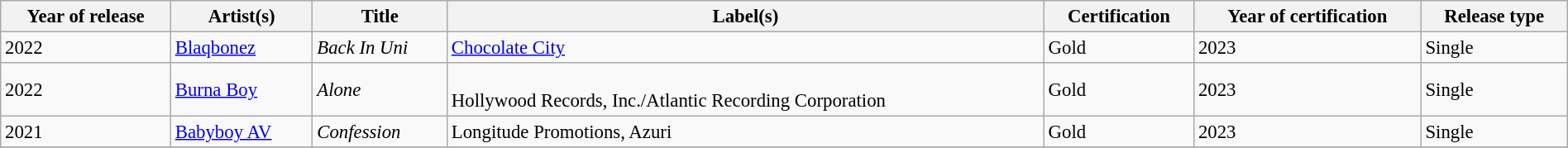<table class="wikitable sortable"  style="width:100%; font-size:0.95em;">
<tr>
<th>Year of release</th>
<th>Artist(s)</th>
<th>Title</th>
<th>Label(s)</th>
<th>Certification</th>
<th>Year of certification</th>
<th>Release type</th>
</tr>
<tr>
<td>2022</td>
<td><a href='#'>Blaqbonez</a></td>
<td><em>Back In Uni</em></td>
<td><a href='#'>Chocolate City</a></td>
<td>Gold</td>
<td>2023</td>
<td>Single</td>
</tr>
<tr>
<td>2022</td>
<td><a href='#'>Burna Boy</a></td>
<td><em>Alone</em></td>
<td {{hlist><br>Hollywood Records, Inc./Atlantic Recording Corporation</td>
<td>Gold</td>
<td>2023</td>
<td>Single</td>
</tr>
<tr>
<td>2021</td>
<td><a href='#'>Babyboy AV</a></td>
<td><em>Confession</em></td>
<td>Longitude Promotions, Azuri</td>
<td>Gold</td>
<td>2023</td>
<td>Single</td>
</tr>
<tr>
</tr>
</table>
